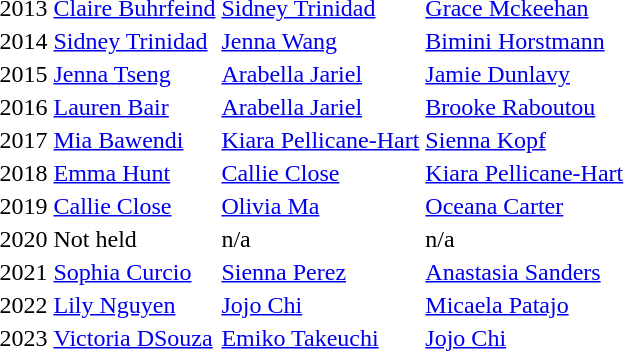<table>
<tr>
<td style="text-align:center;">2013</td>
<td><a href='#'>Claire Buhrfeind</a></td>
<td><a href='#'>Sidney Trinidad</a></td>
<td><a href='#'>Grace Mckeehan</a></td>
</tr>
<tr>
<td style="text-align:center;">2014</td>
<td><a href='#'>Sidney Trinidad</a></td>
<td><a href='#'>Jenna Wang</a></td>
<td><a href='#'>Bimini Horstmann</a></td>
</tr>
<tr>
<td style="text-align:center;">2015</td>
<td><a href='#'>Jenna Tseng</a></td>
<td><a href='#'>Arabella Jariel</a></td>
<td><a href='#'>Jamie Dunlavy</a></td>
</tr>
<tr>
<td style="text-align:center;">2016</td>
<td><a href='#'>Lauren Bair</a></td>
<td><a href='#'>Arabella Jariel</a></td>
<td><a href='#'>Brooke Raboutou</a></td>
</tr>
<tr>
<td style="text-align:center;">2017</td>
<td><a href='#'>Mia Bawendi</a></td>
<td><a href='#'>Kiara Pellicane-Hart</a></td>
<td><a href='#'>Sienna Kopf</a></td>
</tr>
<tr>
<td style="text-align:center;">2018</td>
<td><a href='#'>Emma Hunt</a></td>
<td><a href='#'>Callie Close</a></td>
<td><a href='#'>Kiara Pellicane-Hart</a></td>
</tr>
<tr>
<td style="text-align:center;">2019</td>
<td><a href='#'>Callie Close</a></td>
<td><a href='#'>Olivia Ma</a></td>
<td><a href='#'>Oceana Carter</a></td>
</tr>
<tr>
<td style="text-align:center;">2020</td>
<td>Not held</td>
<td>n/a</td>
<td>n/a</td>
</tr>
<tr>
<td style="text-align:center;">2021</td>
<td><a href='#'>Sophia Curcio</a></td>
<td><a href='#'>Sienna Perez</a></td>
<td><a href='#'>Anastasia Sanders</a></td>
</tr>
<tr>
<td style="text-align:center;">2022</td>
<td><a href='#'>Lily Nguyen</a></td>
<td><a href='#'>Jojo Chi</a></td>
<td><a href='#'>Micaela Patajo</a></td>
</tr>
<tr>
<td style="text-align:center;">2023</td>
<td><a href='#'>Victoria DSouza</a></td>
<td><a href='#'>Emiko Takeuchi</a></td>
<td><a href='#'>Jojo Chi</a></td>
</tr>
</table>
